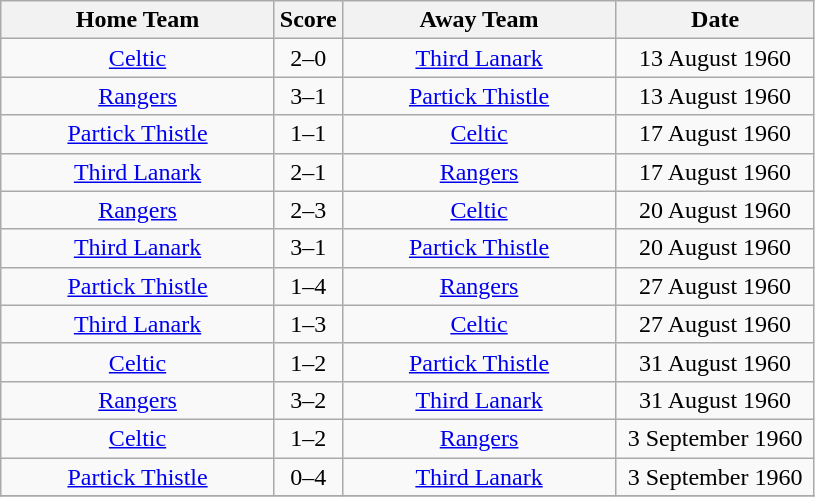<table class="wikitable" style="text-align:center;">
<tr>
<th width=175>Home Team</th>
<th width=20>Score</th>
<th width=175>Away Team</th>
<th width= 125>Date</th>
</tr>
<tr>
<td><a href='#'>Celtic</a></td>
<td>2–0</td>
<td><a href='#'>Third Lanark</a></td>
<td>13 August 1960</td>
</tr>
<tr>
<td><a href='#'>Rangers</a></td>
<td>3–1</td>
<td><a href='#'>Partick Thistle</a></td>
<td>13 August 1960</td>
</tr>
<tr>
<td><a href='#'>Partick Thistle</a></td>
<td>1–1</td>
<td><a href='#'>Celtic</a></td>
<td>17 August 1960</td>
</tr>
<tr>
<td><a href='#'>Third Lanark</a></td>
<td>2–1</td>
<td><a href='#'>Rangers</a></td>
<td>17 August 1960</td>
</tr>
<tr>
<td><a href='#'>Rangers</a></td>
<td>2–3</td>
<td><a href='#'>Celtic</a></td>
<td>20 August 1960</td>
</tr>
<tr>
<td><a href='#'>Third Lanark</a></td>
<td>3–1</td>
<td><a href='#'>Partick Thistle</a></td>
<td>20 August 1960</td>
</tr>
<tr>
<td><a href='#'>Partick Thistle</a></td>
<td>1–4</td>
<td><a href='#'>Rangers</a></td>
<td>27 August 1960</td>
</tr>
<tr>
<td><a href='#'>Third Lanark</a></td>
<td>1–3</td>
<td><a href='#'>Celtic</a></td>
<td>27 August 1960</td>
</tr>
<tr>
<td><a href='#'>Celtic</a></td>
<td>1–2</td>
<td><a href='#'>Partick Thistle</a></td>
<td>31 August 1960</td>
</tr>
<tr>
<td><a href='#'>Rangers</a></td>
<td>3–2</td>
<td><a href='#'>Third Lanark</a></td>
<td>31 August 1960</td>
</tr>
<tr>
<td><a href='#'>Celtic</a></td>
<td>1–2</td>
<td><a href='#'>Rangers</a></td>
<td>3 September 1960</td>
</tr>
<tr>
<td><a href='#'>Partick Thistle</a></td>
<td>0–4</td>
<td><a href='#'>Third Lanark</a></td>
<td>3 September 1960</td>
</tr>
<tr>
</tr>
</table>
